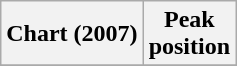<table class="wikitable plainrowheaders" style="text-align:center;">
<tr>
<th scope"col">Chart (2007)</th>
<th scope"col">Peak<br>position</th>
</tr>
<tr>
</tr>
</table>
